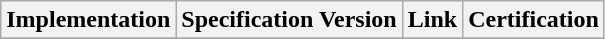<table class="wikitable sortable">
<tr>
<th>Implementation</th>
<th>Specification Version</th>
<th>Link</th>
<th>Certification</th>
</tr>
<tr>
</tr>
</table>
